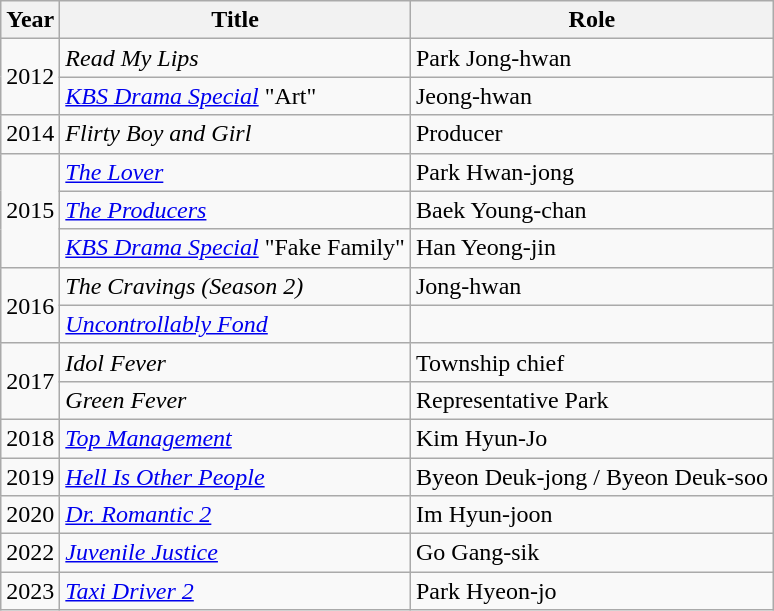<table class="wikitable">
<tr>
<th>Year</th>
<th>Title</th>
<th>Role</th>
</tr>
<tr>
<td rowspan=2>2012</td>
<td><em>Read My Lips</em></td>
<td>Park Jong-hwan</td>
</tr>
<tr>
<td><em><a href='#'>KBS Drama Special</a></em> "Art"</td>
<td>Jeong-hwan</td>
</tr>
<tr>
<td>2014</td>
<td><em>Flirty Boy and Girl</em></td>
<td>Producer</td>
</tr>
<tr>
<td rowspan=3>2015</td>
<td><em><a href='#'>The Lover</a></em></td>
<td>Park Hwan-jong</td>
</tr>
<tr>
<td><em><a href='#'>The Producers</a></em></td>
<td>Baek Young-chan</td>
</tr>
<tr>
<td><em><a href='#'>KBS Drama Special</a></em> "Fake Family"</td>
<td>Han Yeong-jin</td>
</tr>
<tr>
<td rowspan=2>2016</td>
<td><em>The Cravings (Season 2)</em></td>
<td>Jong-hwan</td>
</tr>
<tr>
<td><em><a href='#'>Uncontrollably Fond</a></em></td>
<td></td>
</tr>
<tr>
<td rowspan=2>2017</td>
<td><em>Idol Fever</em></td>
<td>Township chief</td>
</tr>
<tr>
<td><em>Green Fever</em></td>
<td>Representative Park</td>
</tr>
<tr>
<td>2018</td>
<td><em><a href='#'>Top Management</a></em></td>
<td>Kim Hyun-Jo</td>
</tr>
<tr>
<td>2019</td>
<td><em><a href='#'>Hell Is Other People</a></em></td>
<td>Byeon Deuk-jong / Byeon Deuk-soo</td>
</tr>
<tr>
<td>2020</td>
<td><em><a href='#'>Dr. Romantic 2</a></em></td>
<td>Im Hyun-joon</td>
</tr>
<tr>
<td>2022</td>
<td><em><a href='#'>Juvenile Justice</a></em></td>
<td>Go Gang-sik</td>
</tr>
<tr>
<td>2023</td>
<td><em><a href='#'>Taxi Driver 2</a></em></td>
<td>Park Hyeon-jo</td>
</tr>
</table>
